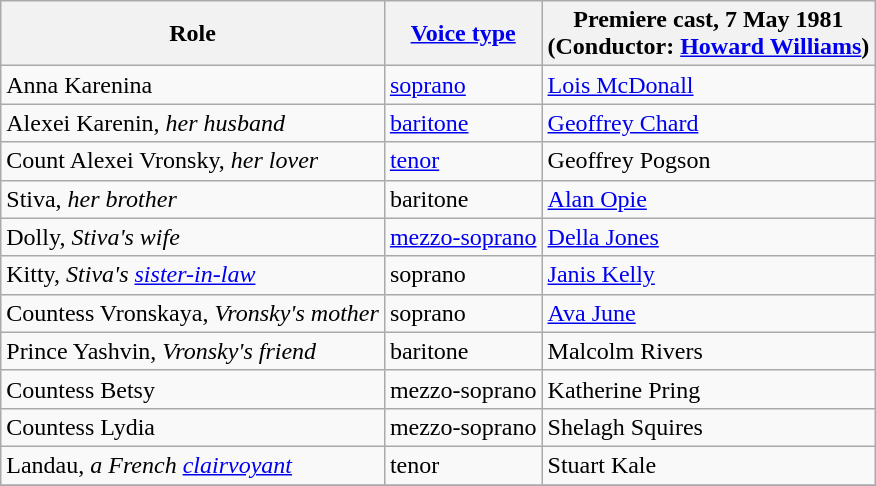<table class="wikitable">
<tr>
<th>Role</th>
<th><a href='#'>Voice type</a></th>
<th>Premiere cast, 7 May 1981<br>(Conductor: <a href='#'>Howard Williams</a>)</th>
</tr>
<tr>
<td>Anna Karenina</td>
<td><a href='#'>soprano</a></td>
<td><a href='#'>Lois McDonall</a></td>
</tr>
<tr>
<td>Alexei Karenin, <em>her husband</em></td>
<td><a href='#'>baritone</a></td>
<td><a href='#'>Geoffrey Chard</a></td>
</tr>
<tr>
<td>Count Alexei Vronsky, <em>her lover</em></td>
<td><a href='#'>tenor</a></td>
<td>Geoffrey Pogson</td>
</tr>
<tr>
<td>Stiva, <em>her brother</em></td>
<td>baritone</td>
<td><a href='#'>Alan Opie</a></td>
</tr>
<tr>
<td>Dolly, <em>Stiva's wife</em></td>
<td><a href='#'>mezzo-soprano</a></td>
<td><a href='#'>Della Jones</a></td>
</tr>
<tr>
<td>Kitty, <em>Stiva's <a href='#'>sister-in-law</a></em></td>
<td>soprano</td>
<td><a href='#'>Janis Kelly</a></td>
</tr>
<tr>
<td>Countess Vronskaya, <em>Vronsky's mother</em></td>
<td>soprano</td>
<td><a href='#'>Ava June</a></td>
</tr>
<tr>
<td>Prince Yashvin, <em>Vronsky's friend</em></td>
<td>baritone</td>
<td>Malcolm Rivers</td>
</tr>
<tr>
<td>Countess Betsy</td>
<td>mezzo-soprano</td>
<td>Katherine Pring</td>
</tr>
<tr>
<td>Countess Lydia</td>
<td>mezzo-soprano</td>
<td>Shelagh Squires</td>
</tr>
<tr>
<td>Landau, <em>a French <a href='#'>clairvoyant</a></em></td>
<td>tenor</td>
<td>Stuart Kale</td>
</tr>
<tr>
</tr>
</table>
